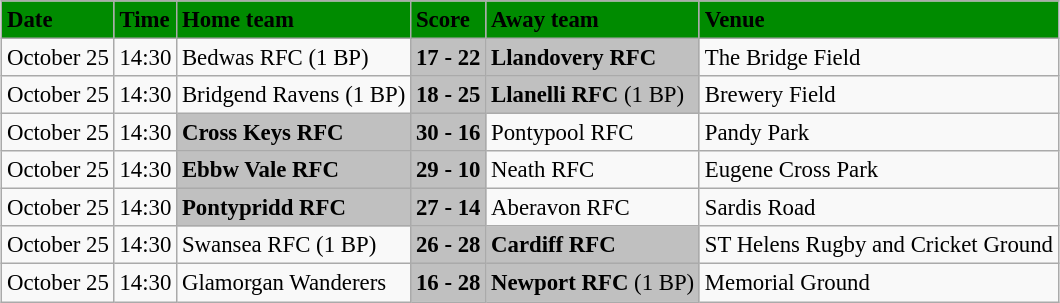<table class="wikitable" style="margin:0.5em auto; font-size:95%">
<tr bgcolor="#008B00">
<td><strong>Date</strong></td>
<td><strong>Time</strong></td>
<td><strong>Home team</strong></td>
<td><strong>Score</strong></td>
<td><strong>Away team</strong></td>
<td><strong>Venue</strong></td>
</tr>
<tr>
<td>October 25</td>
<td>14:30</td>
<td>Bedwas RFC (1 BP)</td>
<td bgcolor="silver"><strong>17 - 22</strong></td>
<td bgcolor="silver"><strong>Llandovery RFC</strong></td>
<td>The Bridge Field</td>
</tr>
<tr>
<td>October 25</td>
<td>14:30</td>
<td>Bridgend Ravens (1 BP)</td>
<td bgcolor="silver"><strong>18 - 25</strong></td>
<td bgcolor="silver"><strong>Llanelli RFC</strong> (1 BP)</td>
<td>Brewery Field</td>
</tr>
<tr>
<td>October 25</td>
<td>14:30</td>
<td bgcolor="silver"><strong>Cross Keys RFC</strong></td>
<td bgcolor="silver"><strong>30 - 16</strong></td>
<td>Pontypool RFC</td>
<td>Pandy Park</td>
</tr>
<tr>
<td>October 25</td>
<td>14:30</td>
<td bgcolor="silver"><strong>Ebbw Vale RFC</strong></td>
<td bgcolor="silver"><strong>29 - 10</strong></td>
<td>Neath RFC</td>
<td>Eugene Cross Park</td>
</tr>
<tr>
<td>October 25</td>
<td>14:30</td>
<td bgcolor="silver"><strong>Pontypridd RFC</strong></td>
<td bgcolor="silver"><strong>27 - 14</strong></td>
<td>Aberavon RFC</td>
<td>Sardis Road</td>
</tr>
<tr>
<td>October 25</td>
<td>14:30</td>
<td>Swansea RFC (1 BP)</td>
<td bgcolor="silver"><strong>26 - 28</strong></td>
<td bgcolor="silver"><strong>Cardiff RFC</strong></td>
<td>ST Helens Rugby and Cricket Ground</td>
</tr>
<tr>
<td>October 25</td>
<td>14:30</td>
<td>Glamorgan Wanderers</td>
<td bgcolor="silver"><strong>16 - 28</strong></td>
<td bgcolor="silver"><strong>Newport RFC</strong> (1 BP)</td>
<td>Memorial Ground</td>
</tr>
</table>
